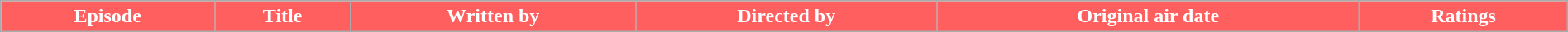<table class="wikitable plainrowheaders" style="width:100%;">
<tr style="color:#fff;">
<th style="background:#FF5F5F;">Episode</th>
<th style="background:#FF5F5F;">Title</th>
<th style="background:#FF5F5F;">Written by</th>
<th style="background:#FF5F5F;">Directed by</th>
<th style="background:#FF5F5F;">Original air date</th>
<th style="background:#FF5F5F;">Ratings<br>


</th>
</tr>
</table>
